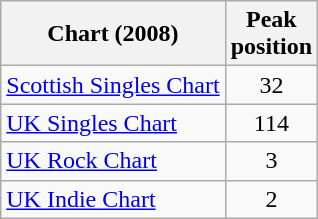<table class="wikitable">
<tr>
<th>Chart (2008)</th>
<th>Peak<br> position</th>
</tr>
<tr>
<td align="left"><a href='#'>Scottish Singles Chart</a></td>
<td align="center">32</td>
</tr>
<tr>
<td><a href='#'>UK Singles Chart</a></td>
<td align="center">114</td>
</tr>
<tr>
<td><a href='#'>UK Rock Chart</a></td>
<td align="center">3</td>
</tr>
<tr>
<td><a href='#'>UK Indie Chart</a></td>
<td align="center">2</td>
</tr>
</table>
